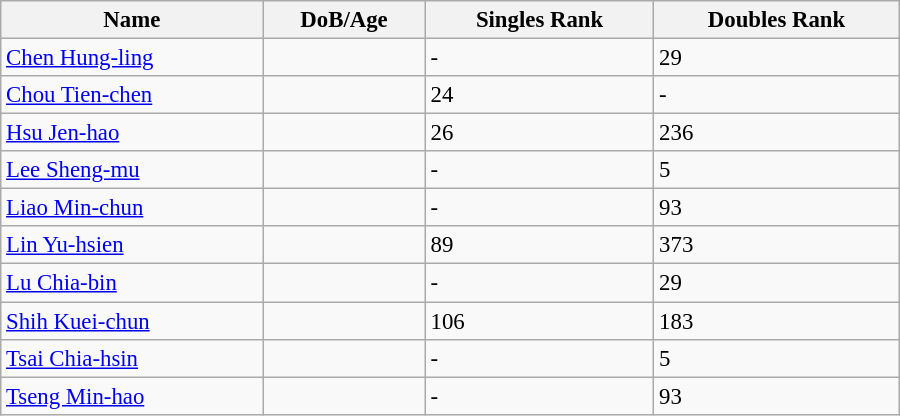<table class="wikitable"  style="width:600px; font-size:95%;">
<tr>
<th align="left">Name</th>
<th align="left">DoB/Age</th>
<th align="left">Singles Rank</th>
<th align="left">Doubles Rank</th>
</tr>
<tr>
<td><a href='#'>Chen Hung-ling</a></td>
<td></td>
<td>-</td>
<td>29</td>
</tr>
<tr>
<td><a href='#'>Chou Tien-chen</a></td>
<td></td>
<td>24</td>
<td>-</td>
</tr>
<tr>
<td><a href='#'>Hsu Jen-hao</a></td>
<td></td>
<td>26</td>
<td>236</td>
</tr>
<tr>
<td><a href='#'>Lee Sheng-mu</a></td>
<td></td>
<td>-</td>
<td>5</td>
</tr>
<tr>
<td><a href='#'>Liao Min-chun</a></td>
<td></td>
<td>-</td>
<td>93</td>
</tr>
<tr>
<td><a href='#'>Lin Yu-hsien</a></td>
<td></td>
<td>89</td>
<td>373</td>
</tr>
<tr>
<td><a href='#'>Lu Chia-bin</a></td>
<td></td>
<td>-</td>
<td>29</td>
</tr>
<tr>
<td><a href='#'>Shih Kuei-chun</a></td>
<td></td>
<td>106</td>
<td>183</td>
</tr>
<tr>
<td><a href='#'>Tsai Chia-hsin</a></td>
<td></td>
<td>-</td>
<td>5</td>
</tr>
<tr>
<td><a href='#'>Tseng Min-hao</a></td>
<td></td>
<td>-</td>
<td>93</td>
</tr>
</table>
